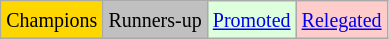<table class="wikitable">
<tr>
<td bgcolor=gold><small>Champions</small></td>
<td bgcolor=silver><small>Runners-up</small></td>
<td bgcolor="#DDFFDD"><small><a href='#'>Promoted</a></small></td>
<td bgcolor= "#FFCCCC"><small><a href='#'>Relegated</a></small></td>
</tr>
</table>
